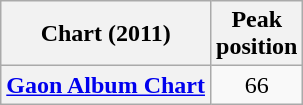<table class="wikitable plainrowheaders sortable" style="text-align:center;" border="1">
<tr>
<th scope="col">Chart (2011)</th>
<th scope="col">Peak<br>position</th>
</tr>
<tr>
<th scope="row"><a href='#'>Gaon Album Chart</a></th>
<td>66</td>
</tr>
</table>
